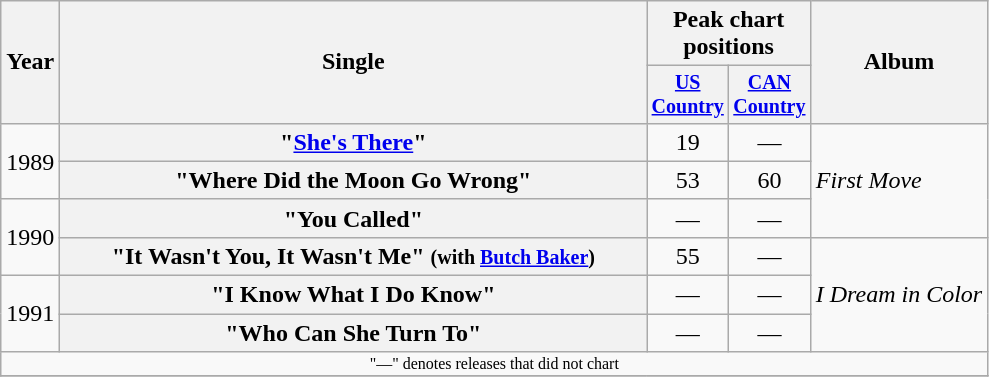<table class="wikitable plainrowheaders" style="text-align:center;">
<tr>
<th rowspan="2">Year</th>
<th rowspan="2" style="width:24em;">Single</th>
<th colspan="2">Peak chart<br>positions</th>
<th rowspan="2">Album</th>
</tr>
<tr style="font-size:smaller;">
<th width="45"><a href='#'>US Country</a><br></th>
<th width="45"><a href='#'>CAN Country</a></th>
</tr>
<tr>
<td rowspan="2">1989</td>
<th scope="row">"<a href='#'>She's There</a>"</th>
<td>19</td>
<td>—</td>
<td align="left" rowspan="3"><em>First Move</em></td>
</tr>
<tr>
<th scope="row">"Where Did the Moon Go Wrong"</th>
<td>53</td>
<td>60</td>
</tr>
<tr>
<td rowspan="2">1990</td>
<th scope="row">"You Called"</th>
<td>—</td>
<td>—</td>
</tr>
<tr>
<th scope="row">"It Wasn't You, It Wasn't Me" <small>(with <a href='#'>Butch Baker</a>)</small></th>
<td>55</td>
<td>—</td>
<td align="left" rowspan="3"><em>I Dream in Color</em></td>
</tr>
<tr>
<td rowspan="2">1991</td>
<th scope="row">"I Know What I Do Know"</th>
<td>—</td>
<td>—</td>
</tr>
<tr>
<th scope="row">"Who Can She Turn To"</th>
<td>—</td>
<td>—</td>
</tr>
<tr>
<td colspan="5" style="font-size:8pt">"—" denotes releases that did not chart</td>
</tr>
<tr>
</tr>
</table>
